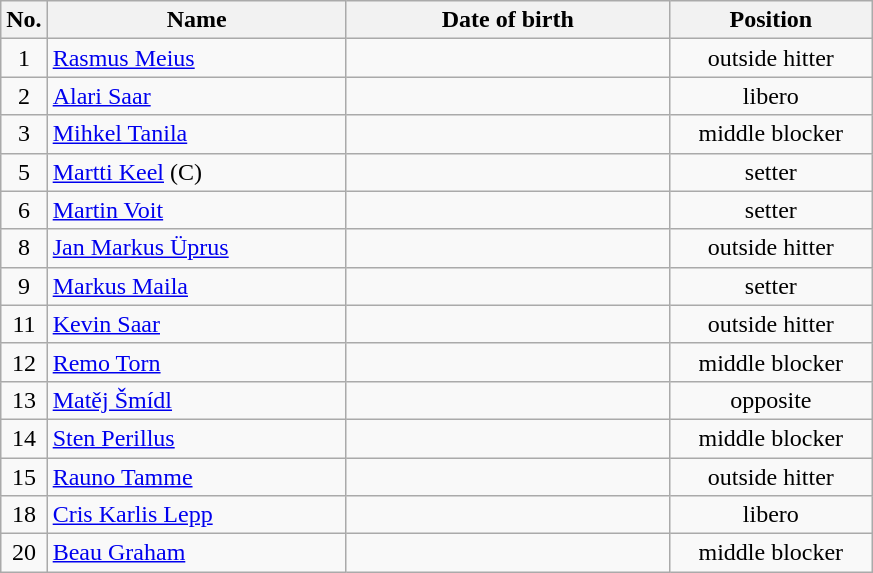<table class="wikitable sortable" style="font-size:100%; text-align:center;">
<tr>
<th>No.</th>
<th style="width:12em">Name</th>
<th style="width:13em">Date of birth</th>
<th style="width:8em">Position</th>
</tr>
<tr>
<td>1</td>
<td align=left> <a href='#'>Rasmus Meius</a></td>
<td align=right></td>
<td>outside hitter</td>
</tr>
<tr>
<td>2</td>
<td align=left> <a href='#'>Alari Saar</a></td>
<td align=right></td>
<td>libero</td>
</tr>
<tr>
<td>3</td>
<td align=left> <a href='#'>Mihkel Tanila</a></td>
<td align=right></td>
<td>middle blocker</td>
</tr>
<tr>
<td>5</td>
<td align=left> <a href='#'>Martti Keel</a> (C)</td>
<td align=right></td>
<td>setter</td>
</tr>
<tr>
<td>6</td>
<td align=left> <a href='#'>Martin Voit</a></td>
<td align=right></td>
<td>setter</td>
</tr>
<tr>
<td>8</td>
<td align=left> <a href='#'>Jan Markus Üprus</a></td>
<td align=right></td>
<td>outside hitter</td>
</tr>
<tr>
<td>9</td>
<td align=left> <a href='#'>Markus Maila</a></td>
<td align=right></td>
<td>setter</td>
</tr>
<tr>
<td>11</td>
<td align=left> <a href='#'>Kevin Saar</a></td>
<td align=right></td>
<td>outside hitter</td>
</tr>
<tr>
<td>12</td>
<td align=left> <a href='#'>Remo Torn</a></td>
<td align=right></td>
<td>middle blocker</td>
</tr>
<tr>
<td>13</td>
<td align=left> <a href='#'>Matěj Šmídl</a></td>
<td align=right></td>
<td>opposite</td>
</tr>
<tr>
<td>14</td>
<td align=left> <a href='#'>Sten Perillus</a></td>
<td align=right></td>
<td>middle blocker</td>
</tr>
<tr>
<td>15</td>
<td align=left> <a href='#'>Rauno Tamme</a></td>
<td align=right></td>
<td>outside hitter</td>
</tr>
<tr>
<td>18</td>
<td align=left> <a href='#'>Cris Karlis Lepp</a></td>
<td align=right></td>
<td>libero</td>
</tr>
<tr>
<td>20</td>
<td align=left> <a href='#'>Beau Graham</a></td>
<td align=right></td>
<td>middle blocker</td>
</tr>
</table>
